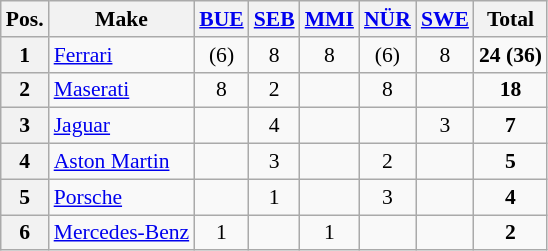<table class="wikitable" style="font-size: 90%;">
<tr>
<th>Pos.</th>
<th>Make </th>
<th> <a href='#'>BUE</a></th>
<th> <a href='#'>SEB</a></th>
<th> <a href='#'>MMI</a></th>
<th> <a href='#'>NÜR</a></th>
<th> <a href='#'>SWE</a></th>
<th>Total </th>
</tr>
<tr>
<th>1</th>
<td> <a href='#'>Ferrari</a></td>
<td align=center>(6)</td>
<td align=center>8</td>
<td align=center>8</td>
<td align=center>(6)</td>
<td align=center>8</td>
<td align=center><strong>24 (36)</strong></td>
</tr>
<tr>
<th>2</th>
<td> <a href='#'>Maserati</a></td>
<td align=center>8</td>
<td align=center>2</td>
<td></td>
<td align=center>8</td>
<td></td>
<td align=center><strong>18</strong></td>
</tr>
<tr>
<th>3</th>
<td> <a href='#'>Jaguar</a></td>
<td></td>
<td align=center>4</td>
<td></td>
<td></td>
<td align=center>3</td>
<td align=center><strong>7</strong></td>
</tr>
<tr>
<th>4</th>
<td> <a href='#'>Aston Martin</a></td>
<td></td>
<td align=center>3</td>
<td></td>
<td align=center>2</td>
<td></td>
<td align=center><strong>5</strong></td>
</tr>
<tr>
<th>5</th>
<td> <a href='#'>Porsche</a></td>
<td></td>
<td align=center>1</td>
<td></td>
<td align=center>3</td>
<td></td>
<td align=center><strong>4</strong></td>
</tr>
<tr>
<th>6</th>
<td> <a href='#'>Mercedes-Benz</a></td>
<td align=center>1</td>
<td></td>
<td align=center>1</td>
<td></td>
<td></td>
<td align=center><strong>2</strong></td>
</tr>
</table>
